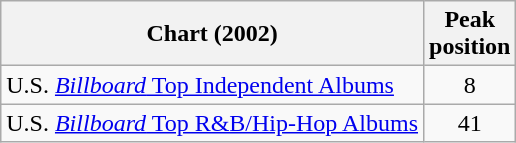<table class="wikitable">
<tr>
<th align="left">Chart (2002) </th>
<th align="left">Peak<br>position</th>
</tr>
<tr>
<td align="left">U.S. <a href='#'><em>Billboard</em> Top Independent Albums</a></td>
<td align="center">8</td>
</tr>
<tr>
<td align="left">U.S. <a href='#'><em>Billboard</em> Top R&B/Hip-Hop Albums</a></td>
<td align="center">41</td>
</tr>
</table>
